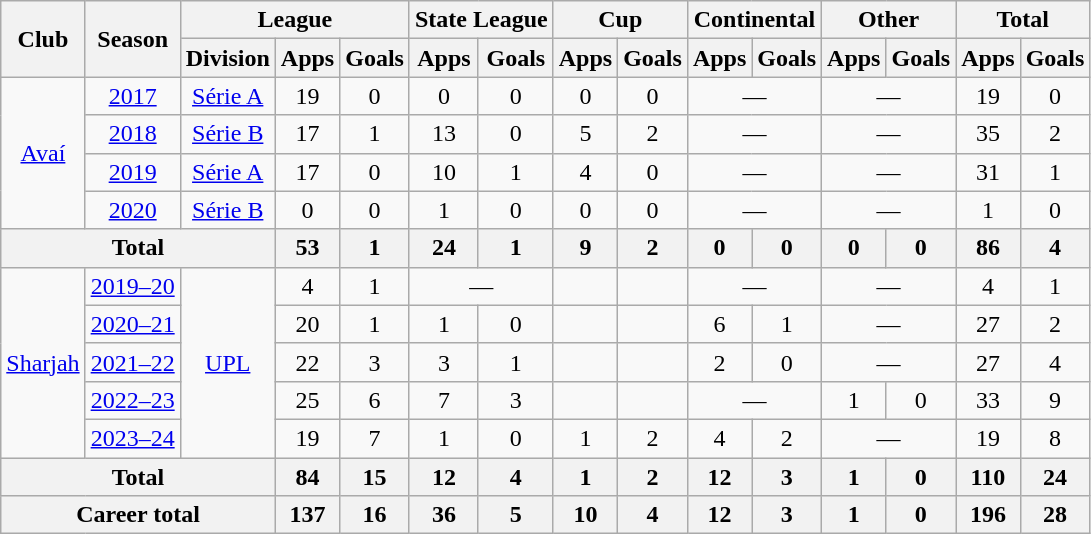<table class="wikitable" style="text-align: center;">
<tr>
<th rowspan="2">Club</th>
<th rowspan="2">Season</th>
<th colspan="3">League</th>
<th colspan="2">State League</th>
<th colspan="2">Cup</th>
<th colspan="2">Continental</th>
<th colspan="2">Other</th>
<th colspan="2">Total</th>
</tr>
<tr>
<th>Division</th>
<th>Apps</th>
<th>Goals</th>
<th>Apps</th>
<th>Goals</th>
<th>Apps</th>
<th>Goals</th>
<th>Apps</th>
<th>Goals</th>
<th>Apps</th>
<th>Goals</th>
<th>Apps</th>
<th>Goals</th>
</tr>
<tr>
<td rowspan="4" valign="center"><a href='#'>Avaí</a></td>
<td><a href='#'>2017</a></td>
<td><a href='#'>Série A</a></td>
<td>19</td>
<td>0</td>
<td>0</td>
<td>0</td>
<td>0</td>
<td>0</td>
<td colspan="2">—</td>
<td colspan="2">—</td>
<td>19</td>
<td>0</td>
</tr>
<tr>
<td><a href='#'>2018</a></td>
<td><a href='#'>Série B</a></td>
<td>17</td>
<td>1</td>
<td>13</td>
<td>0</td>
<td>5</td>
<td>2</td>
<td colspan="2">—</td>
<td colspan="2">—</td>
<td>35</td>
<td>2</td>
</tr>
<tr>
<td><a href='#'>2019</a></td>
<td><a href='#'>Série A</a></td>
<td>17</td>
<td>0</td>
<td>10</td>
<td>1</td>
<td>4</td>
<td>0</td>
<td colspan="2">—</td>
<td colspan="2">—</td>
<td>31</td>
<td>1</td>
</tr>
<tr>
<td><a href='#'>2020</a></td>
<td><a href='#'>Série B</a></td>
<td>0</td>
<td>0</td>
<td>1</td>
<td>0</td>
<td>0</td>
<td>0</td>
<td colspan="2">—</td>
<td colspan="2">—</td>
<td>1</td>
<td>0</td>
</tr>
<tr>
<th colspan="3"><strong>Total</strong></th>
<th>53</th>
<th>1</th>
<th>24</th>
<th>1</th>
<th>9</th>
<th>2</th>
<th>0</th>
<th>0</th>
<th>0</th>
<th>0</th>
<th>86</th>
<th>4</th>
</tr>
<tr>
<td rowspan="5" valign="center"><a href='#'>Sharjah</a></td>
<td><a href='#'>2019–20</a></td>
<td rowspan="5"><a href='#'>UPL</a></td>
<td>4</td>
<td>1</td>
<td colspan="2">—</td>
<td></td>
<td></td>
<td colspan="2">—</td>
<td colspan="2">—</td>
<td>4</td>
<td>1</td>
</tr>
<tr>
<td><a href='#'>2020–21</a></td>
<td>20</td>
<td>1</td>
<td>1</td>
<td>0</td>
<td></td>
<td></td>
<td>6</td>
<td>1</td>
<td colspan="2">—</td>
<td>27</td>
<td>2</td>
</tr>
<tr>
<td><a href='#'>2021–22</a></td>
<td>22</td>
<td>3</td>
<td>3</td>
<td>1</td>
<td></td>
<td></td>
<td>2</td>
<td>0</td>
<td colspan="2">—</td>
<td>27</td>
<td>4</td>
</tr>
<tr>
<td><a href='#'>2022–23</a></td>
<td>25</td>
<td>6</td>
<td>7</td>
<td>3</td>
<td></td>
<td></td>
<td colspan="2">—</td>
<td>1</td>
<td>0</td>
<td>33</td>
<td>9</td>
</tr>
<tr>
<td><a href='#'>2023–24</a></td>
<td>19</td>
<td>7</td>
<td>1</td>
<td>0</td>
<td>1</td>
<td>2</td>
<td>4</td>
<td>2</td>
<td colspan="2">—</td>
<td>19</td>
<td>8</td>
</tr>
<tr>
<th colspan="3"><strong>Total</strong></th>
<th>84</th>
<th>15</th>
<th>12</th>
<th>4</th>
<th>1</th>
<th>2</th>
<th>12</th>
<th>3</th>
<th>1</th>
<th>0</th>
<th>110</th>
<th>24</th>
</tr>
<tr>
<th colspan="3"><strong>Career total</strong></th>
<th>137</th>
<th>16</th>
<th>36</th>
<th>5</th>
<th>10</th>
<th>4</th>
<th>12</th>
<th>3</th>
<th>1</th>
<th>0</th>
<th>196</th>
<th>28</th>
</tr>
</table>
